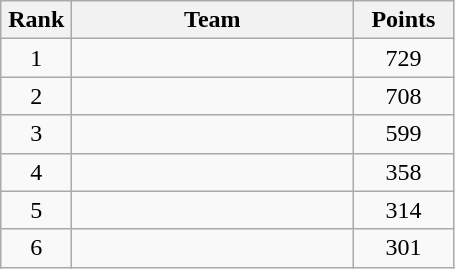<table class="wikitable" style="text-align:center;">
<tr>
<th width=40>Rank</th>
<th width=180>Team</th>
<th width=60>Points</th>
</tr>
<tr>
<td>1</td>
<td align=left></td>
<td>729</td>
</tr>
<tr>
<td>2</td>
<td align=left></td>
<td>708</td>
</tr>
<tr>
<td>3</td>
<td align=left></td>
<td>599</td>
</tr>
<tr>
<td>4</td>
<td align=left></td>
<td>358</td>
</tr>
<tr>
<td>5</td>
<td align=left></td>
<td>314</td>
</tr>
<tr>
<td>6</td>
<td align=left></td>
<td>301</td>
</tr>
</table>
